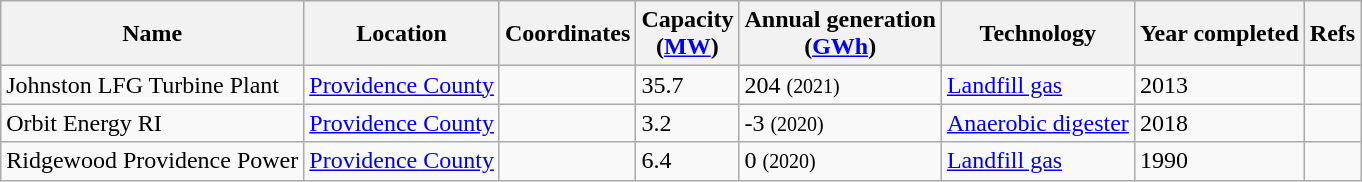<table class="wikitable sortable">
<tr>
<th>Name</th>
<th>Location</th>
<th>Coordinates</th>
<th>Capacity<br>(<a href='#'>MW</a>)</th>
<th>Annual generation<br>(<a href='#'>GWh</a>)</th>
<th>Technology</th>
<th>Year completed</th>
<th>Refs</th>
</tr>
<tr>
<td>Johnston LFG Turbine Plant</td>
<td><a href='#'>Providence County</a></td>
<td></td>
<td>35.7</td>
<td>204 <small>(2021)</small></td>
<td><a href='#'>Landfill gas</a></td>
<td>2013</td>
<td></td>
</tr>
<tr>
<td>Orbit Energy RI</td>
<td><a href='#'>Providence County</a></td>
<td></td>
<td>3.2</td>
<td>-3 <small>(2020)</small></td>
<td><a href='#'>Anaerobic digester</a></td>
<td>2018</td>
<td></td>
</tr>
<tr>
<td>Ridgewood Providence Power</td>
<td><a href='#'>Providence County</a></td>
<td></td>
<td>6.4</td>
<td>0 <small>(2020)</small></td>
<td><a href='#'>Landfill gas</a></td>
<td>1990</td>
<td></td>
</tr>
</table>
